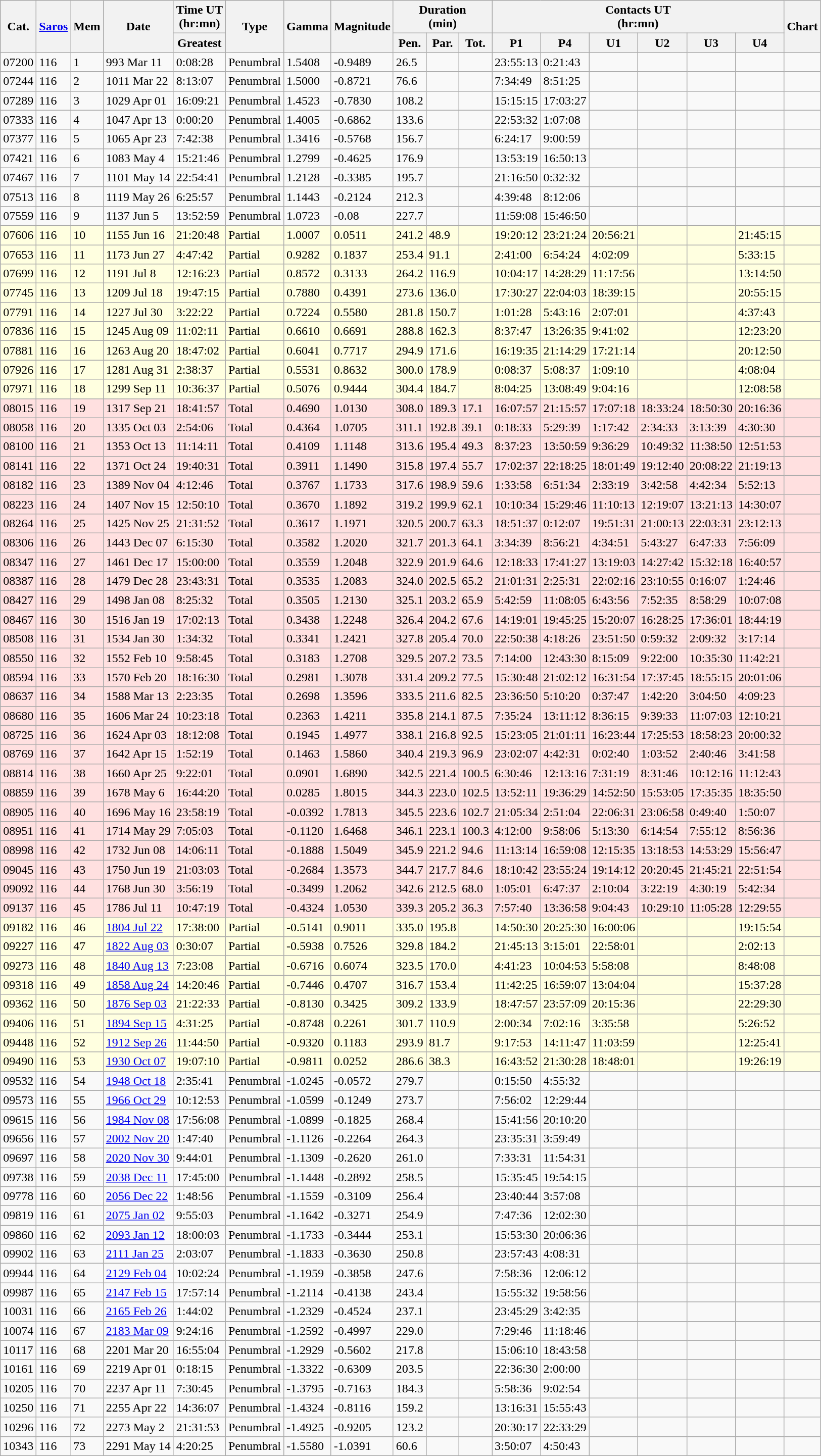<table class=wikitable>
<tr>
<th rowspan=2>Cat.</th>
<th rowspan=2><a href='#'>Saros</a></th>
<th rowspan=2>Mem</th>
<th rowspan=2>Date</th>
<th>Time UT<br>(hr:mn)</th>
<th rowspan=2>Type</th>
<th rowspan=2>Gamma</th>
<th rowspan=2>Magnitude</th>
<th colspan=3>Duration<br>(min)</th>
<th colspan=6>Contacts UT<br>(hr:mn)</th>
<th rowspan=2>Chart</th>
</tr>
<tr>
<th>Greatest</th>
<th>Pen.</th>
<th>Par.</th>
<th>Tot.</th>
<th>P1</th>
<th>P4</th>
<th>U1</th>
<th>U2</th>
<th>U3</th>
<th>U4</th>
</tr>
<tr>
<td>07200</td>
<td>116</td>
<td>1</td>
<td>993 Mar 11</td>
<td>0:08:28</td>
<td>Penumbral</td>
<td>1.5408</td>
<td>-0.9489</td>
<td>26.5</td>
<td></td>
<td></td>
<td>23:55:13</td>
<td>0:21:43</td>
<td></td>
<td></td>
<td></td>
<td></td>
<td></td>
</tr>
<tr>
<td>07244</td>
<td>116</td>
<td>2</td>
<td>1011 Mar 22</td>
<td>8:13:07</td>
<td>Penumbral</td>
<td>1.5000</td>
<td>-0.8721</td>
<td>76.6</td>
<td></td>
<td></td>
<td>7:34:49</td>
<td>8:51:25</td>
<td></td>
<td></td>
<td></td>
<td></td>
<td></td>
</tr>
<tr>
<td>07289</td>
<td>116</td>
<td>3</td>
<td>1029 Apr 01</td>
<td>16:09:21</td>
<td>Penumbral</td>
<td>1.4523</td>
<td>-0.7830</td>
<td>108.2</td>
<td></td>
<td></td>
<td>15:15:15</td>
<td>17:03:27</td>
<td></td>
<td></td>
<td></td>
<td></td>
<td></td>
</tr>
<tr>
<td>07333</td>
<td>116</td>
<td>4</td>
<td>1047 Apr 13</td>
<td>0:00:20</td>
<td>Penumbral</td>
<td>1.4005</td>
<td>-0.6862</td>
<td>133.6</td>
<td></td>
<td></td>
<td>22:53:32</td>
<td>1:07:08</td>
<td></td>
<td></td>
<td></td>
<td></td>
<td></td>
</tr>
<tr>
<td>07377</td>
<td>116</td>
<td>5</td>
<td>1065 Apr 23</td>
<td>7:42:38</td>
<td>Penumbral</td>
<td>1.3416</td>
<td>-0.5768</td>
<td>156.7</td>
<td></td>
<td></td>
<td>6:24:17</td>
<td>9:00:59</td>
<td></td>
<td></td>
<td></td>
<td></td>
<td></td>
</tr>
<tr>
<td>07421</td>
<td>116</td>
<td>6</td>
<td>1083 May 4</td>
<td>15:21:46</td>
<td>Penumbral</td>
<td>1.2799</td>
<td>-0.4625</td>
<td>176.9</td>
<td></td>
<td></td>
<td>13:53:19</td>
<td>16:50:13</td>
<td></td>
<td></td>
<td></td>
<td></td>
<td></td>
</tr>
<tr>
<td>07467</td>
<td>116</td>
<td>7</td>
<td>1101 May 14</td>
<td>22:54:41</td>
<td>Penumbral</td>
<td>1.2128</td>
<td>-0.3385</td>
<td>195.7</td>
<td></td>
<td></td>
<td>21:16:50</td>
<td>0:32:32</td>
<td></td>
<td></td>
<td></td>
<td></td>
<td></td>
</tr>
<tr>
<td>07513</td>
<td>116</td>
<td>8</td>
<td>1119 May 26</td>
<td>6:25:57</td>
<td>Penumbral</td>
<td>1.1443</td>
<td>-0.2124</td>
<td>212.3</td>
<td></td>
<td></td>
<td>4:39:48</td>
<td>8:12:06</td>
<td></td>
<td></td>
<td></td>
<td></td>
<td></td>
</tr>
<tr>
<td>07559</td>
<td>116</td>
<td>9</td>
<td>1137 Jun 5</td>
<td>13:52:59</td>
<td>Penumbral</td>
<td>1.0723</td>
<td>-0.08</td>
<td>227.7</td>
<td></td>
<td></td>
<td>11:59:08</td>
<td>15:46:50</td>
<td></td>
<td></td>
<td></td>
<td></td>
<td></td>
</tr>
<tr bgcolor=#ffffe0>
<td>07606</td>
<td>116</td>
<td>10</td>
<td>1155 Jun 16</td>
<td>21:20:48</td>
<td>Partial</td>
<td>1.0007</td>
<td>0.0511</td>
<td>241.2</td>
<td>48.9</td>
<td></td>
<td>19:20:12</td>
<td>23:21:24</td>
<td>20:56:21</td>
<td></td>
<td></td>
<td>21:45:15</td>
<td></td>
</tr>
<tr bgcolor=#ffffe0>
<td>07653</td>
<td>116</td>
<td>11</td>
<td>1173 Jun 27</td>
<td>4:47:42</td>
<td>Partial</td>
<td>0.9282</td>
<td>0.1837</td>
<td>253.4</td>
<td>91.1</td>
<td></td>
<td>2:41:00</td>
<td>6:54:24</td>
<td>4:02:09</td>
<td></td>
<td></td>
<td>5:33:15</td>
<td></td>
</tr>
<tr bgcolor=#ffffe0>
<td>07699</td>
<td>116</td>
<td>12</td>
<td>1191 Jul 8</td>
<td>12:16:23</td>
<td>Partial</td>
<td>0.8572</td>
<td>0.3133</td>
<td>264.2</td>
<td>116.9</td>
<td></td>
<td>10:04:17</td>
<td>14:28:29</td>
<td>11:17:56</td>
<td></td>
<td></td>
<td>13:14:50</td>
<td></td>
</tr>
<tr bgcolor=#ffffe0>
<td>07745</td>
<td>116</td>
<td>13</td>
<td>1209 Jul 18</td>
<td>19:47:15</td>
<td>Partial</td>
<td>0.7880</td>
<td>0.4391</td>
<td>273.6</td>
<td>136.0</td>
<td></td>
<td>17:30:27</td>
<td>22:04:03</td>
<td>18:39:15</td>
<td></td>
<td></td>
<td>20:55:15</td>
<td></td>
</tr>
<tr bgcolor=#ffffe0>
<td>07791</td>
<td>116</td>
<td>14</td>
<td>1227 Jul 30</td>
<td>3:22:22</td>
<td>Partial</td>
<td>0.7224</td>
<td>0.5580</td>
<td>281.8</td>
<td>150.7</td>
<td></td>
<td>1:01:28</td>
<td>5:43:16</td>
<td>2:07:01</td>
<td></td>
<td></td>
<td>4:37:43</td>
<td></td>
</tr>
<tr bgcolor=#ffffe0>
<td>07836</td>
<td>116</td>
<td>15</td>
<td>1245 Aug 09</td>
<td>11:02:11</td>
<td>Partial</td>
<td>0.6610</td>
<td>0.6691</td>
<td>288.8</td>
<td>162.3</td>
<td></td>
<td>8:37:47</td>
<td>13:26:35</td>
<td>9:41:02</td>
<td></td>
<td></td>
<td>12:23:20</td>
<td></td>
</tr>
<tr bgcolor=#ffffe0>
<td>07881</td>
<td>116</td>
<td>16</td>
<td>1263 Aug 20</td>
<td>18:47:02</td>
<td>Partial</td>
<td>0.6041</td>
<td>0.7717</td>
<td>294.9</td>
<td>171.6</td>
<td></td>
<td>16:19:35</td>
<td>21:14:29</td>
<td>17:21:14</td>
<td></td>
<td></td>
<td>20:12:50</td>
<td></td>
</tr>
<tr bgcolor=#ffffe0>
<td>07926</td>
<td>116</td>
<td>17</td>
<td>1281 Aug 31</td>
<td>2:38:37</td>
<td>Partial</td>
<td>0.5531</td>
<td>0.8632</td>
<td>300.0</td>
<td>178.9</td>
<td></td>
<td>0:08:37</td>
<td>5:08:37</td>
<td>1:09:10</td>
<td></td>
<td></td>
<td>4:08:04</td>
<td></td>
</tr>
<tr bgcolor=#ffffe0>
<td>07971</td>
<td>116</td>
<td>18</td>
<td>1299 Sep 11</td>
<td>10:36:37</td>
<td>Partial</td>
<td>0.5076</td>
<td>0.9444</td>
<td>304.4</td>
<td>184.7</td>
<td></td>
<td>8:04:25</td>
<td>13:08:49</td>
<td>9:04:16</td>
<td></td>
<td></td>
<td>12:08:58</td>
<td></td>
</tr>
<tr bgcolor=#ffe0e0>
<td>08015</td>
<td>116</td>
<td>19</td>
<td>1317 Sep 21</td>
<td>18:41:57</td>
<td>Total</td>
<td>0.4690</td>
<td>1.0130</td>
<td>308.0</td>
<td>189.3</td>
<td>17.1</td>
<td>16:07:57</td>
<td>21:15:57</td>
<td>17:07:18</td>
<td>18:33:24</td>
<td>18:50:30</td>
<td>20:16:36</td>
<td></td>
</tr>
<tr bgcolor=#ffe0e0>
<td>08058</td>
<td>116</td>
<td>20</td>
<td>1335 Oct 03</td>
<td>2:54:06</td>
<td>Total</td>
<td>0.4364</td>
<td>1.0705</td>
<td>311.1</td>
<td>192.8</td>
<td>39.1</td>
<td>0:18:33</td>
<td>5:29:39</td>
<td>1:17:42</td>
<td>2:34:33</td>
<td>3:13:39</td>
<td>4:30:30</td>
<td></td>
</tr>
<tr bgcolor=#ffe0e0>
<td>08100</td>
<td>116</td>
<td>21</td>
<td>1353 Oct 13</td>
<td>11:14:11</td>
<td>Total</td>
<td>0.4109</td>
<td>1.1148</td>
<td>313.6</td>
<td>195.4</td>
<td>49.3</td>
<td>8:37:23</td>
<td>13:50:59</td>
<td>9:36:29</td>
<td>10:49:32</td>
<td>11:38:50</td>
<td>12:51:53</td>
<td></td>
</tr>
<tr bgcolor=#ffe0e0>
<td>08141</td>
<td>116</td>
<td>22</td>
<td>1371 Oct 24</td>
<td>19:40:31</td>
<td>Total</td>
<td>0.3911</td>
<td>1.1490</td>
<td>315.8</td>
<td>197.4</td>
<td>55.7</td>
<td>17:02:37</td>
<td>22:18:25</td>
<td>18:01:49</td>
<td>19:12:40</td>
<td>20:08:22</td>
<td>21:19:13</td>
<td></td>
</tr>
<tr bgcolor=#ffe0e0>
<td>08182</td>
<td>116</td>
<td>23</td>
<td>1389 Nov 04</td>
<td>4:12:46</td>
<td>Total</td>
<td>0.3767</td>
<td>1.1733</td>
<td>317.6</td>
<td>198.9</td>
<td>59.6</td>
<td>1:33:58</td>
<td>6:51:34</td>
<td>2:33:19</td>
<td>3:42:58</td>
<td>4:42:34</td>
<td>5:52:13</td>
<td></td>
</tr>
<tr bgcolor=#ffe0e0>
<td>08223</td>
<td>116</td>
<td>24</td>
<td>1407 Nov 15</td>
<td>12:50:10</td>
<td>Total</td>
<td>0.3670</td>
<td>1.1892</td>
<td>319.2</td>
<td>199.9</td>
<td>62.1</td>
<td>10:10:34</td>
<td>15:29:46</td>
<td>11:10:13</td>
<td>12:19:07</td>
<td>13:21:13</td>
<td>14:30:07</td>
<td></td>
</tr>
<tr bgcolor=#ffe0e0>
<td>08264</td>
<td>116</td>
<td>25</td>
<td>1425 Nov 25</td>
<td>21:31:52</td>
<td>Total</td>
<td>0.3617</td>
<td>1.1971</td>
<td>320.5</td>
<td>200.7</td>
<td>63.3</td>
<td>18:51:37</td>
<td>0:12:07</td>
<td>19:51:31</td>
<td>21:00:13</td>
<td>22:03:31</td>
<td>23:12:13</td>
<td></td>
</tr>
<tr bgcolor=#ffe0e0>
<td>08306</td>
<td>116</td>
<td>26</td>
<td>1443 Dec 07</td>
<td>6:15:30</td>
<td>Total</td>
<td>0.3582</td>
<td>1.2020</td>
<td>321.7</td>
<td>201.3</td>
<td>64.1</td>
<td>3:34:39</td>
<td>8:56:21</td>
<td>4:34:51</td>
<td>5:43:27</td>
<td>6:47:33</td>
<td>7:56:09</td>
<td></td>
</tr>
<tr bgcolor=#ffe0e0>
<td>08347</td>
<td>116</td>
<td>27</td>
<td>1461 Dec 17</td>
<td>15:00:00</td>
<td>Total</td>
<td>0.3559</td>
<td>1.2048</td>
<td>322.9</td>
<td>201.9</td>
<td>64.6</td>
<td>12:18:33</td>
<td>17:41:27</td>
<td>13:19:03</td>
<td>14:27:42</td>
<td>15:32:18</td>
<td>16:40:57</td>
<td></td>
</tr>
<tr bgcolor=#ffe0e0>
<td>08387</td>
<td>116</td>
<td>28</td>
<td>1479 Dec 28</td>
<td>23:43:31</td>
<td>Total</td>
<td>0.3535</td>
<td>1.2083</td>
<td>324.0</td>
<td>202.5</td>
<td>65.2</td>
<td>21:01:31</td>
<td>2:25:31</td>
<td>22:02:16</td>
<td>23:10:55</td>
<td>0:16:07</td>
<td>1:24:46</td>
<td></td>
</tr>
<tr bgcolor=#ffe0e0>
<td>08427</td>
<td>116</td>
<td>29</td>
<td>1498 Jan 08</td>
<td>8:25:32</td>
<td>Total</td>
<td>0.3505</td>
<td>1.2130</td>
<td>325.1</td>
<td>203.2</td>
<td>65.9</td>
<td>5:42:59</td>
<td>11:08:05</td>
<td>6:43:56</td>
<td>7:52:35</td>
<td>8:58:29</td>
<td>10:07:08</td>
<td></td>
</tr>
<tr bgcolor=#ffe0e0>
<td>08467</td>
<td>116</td>
<td>30</td>
<td>1516 Jan 19</td>
<td>17:02:13</td>
<td>Total</td>
<td>0.3438</td>
<td>1.2248</td>
<td>326.4</td>
<td>204.2</td>
<td>67.6</td>
<td>14:19:01</td>
<td>19:45:25</td>
<td>15:20:07</td>
<td>16:28:25</td>
<td>17:36:01</td>
<td>18:44:19</td>
<td></td>
</tr>
<tr bgcolor=#ffe0e0>
<td>08508</td>
<td>116</td>
<td>31</td>
<td>1534 Jan 30</td>
<td>1:34:32</td>
<td>Total</td>
<td>0.3341</td>
<td>1.2421</td>
<td>327.8</td>
<td>205.4</td>
<td>70.0</td>
<td>22:50:38</td>
<td>4:18:26</td>
<td>23:51:50</td>
<td>0:59:32</td>
<td>2:09:32</td>
<td>3:17:14</td>
<td></td>
</tr>
<tr bgcolor=#ffe0e0>
<td>08550</td>
<td>116</td>
<td>32</td>
<td>1552 Feb 10</td>
<td>9:58:45</td>
<td>Total</td>
<td>0.3183</td>
<td>1.2708</td>
<td>329.5</td>
<td>207.2</td>
<td>73.5</td>
<td>7:14:00</td>
<td>12:43:30</td>
<td>8:15:09</td>
<td>9:22:00</td>
<td>10:35:30</td>
<td>11:42:21</td>
<td></td>
</tr>
<tr bgcolor=#ffe0e0>
<td>08594</td>
<td>116</td>
<td>33</td>
<td>1570 Feb 20</td>
<td>18:16:30</td>
<td>Total</td>
<td>0.2981</td>
<td>1.3078</td>
<td>331.4</td>
<td>209.2</td>
<td>77.5</td>
<td>15:30:48</td>
<td>21:02:12</td>
<td>16:31:54</td>
<td>17:37:45</td>
<td>18:55:15</td>
<td>20:01:06</td>
<td></td>
</tr>
<tr bgcolor=#ffe0e0>
<td>08637</td>
<td>116</td>
<td>34</td>
<td>1588 Mar 13</td>
<td>2:23:35</td>
<td>Total</td>
<td>0.2698</td>
<td>1.3596</td>
<td>333.5</td>
<td>211.6</td>
<td>82.5</td>
<td>23:36:50</td>
<td>5:10:20</td>
<td>0:37:47</td>
<td>1:42:20</td>
<td>3:04:50</td>
<td>4:09:23</td>
<td></td>
</tr>
<tr bgcolor=#ffe0e0>
<td>08680</td>
<td>116</td>
<td>35</td>
<td>1606 Mar 24</td>
<td>10:23:18</td>
<td>Total</td>
<td>0.2363</td>
<td>1.4211</td>
<td>335.8</td>
<td>214.1</td>
<td>87.5</td>
<td>7:35:24</td>
<td>13:11:12</td>
<td>8:36:15</td>
<td>9:39:33</td>
<td>11:07:03</td>
<td>12:10:21</td>
<td></td>
</tr>
<tr bgcolor=#ffe0e0>
<td>08725</td>
<td>116</td>
<td>36</td>
<td>1624 Apr 03</td>
<td>18:12:08</td>
<td>Total</td>
<td>0.1945</td>
<td>1.4977</td>
<td>338.1</td>
<td>216.8</td>
<td>92.5</td>
<td>15:23:05</td>
<td>21:01:11</td>
<td>16:23:44</td>
<td>17:25:53</td>
<td>18:58:23</td>
<td>20:00:32</td>
<td></td>
</tr>
<tr bgcolor=#ffe0e0>
<td>08769</td>
<td>116</td>
<td>37</td>
<td>1642 Apr 15</td>
<td>1:52:19</td>
<td>Total</td>
<td>0.1463</td>
<td>1.5860</td>
<td>340.4</td>
<td>219.3</td>
<td>96.9</td>
<td>23:02:07</td>
<td>4:42:31</td>
<td>0:02:40</td>
<td>1:03:52</td>
<td>2:40:46</td>
<td>3:41:58</td>
<td></td>
</tr>
<tr bgcolor=#ffe0e0>
<td>08814</td>
<td>116</td>
<td>38</td>
<td>1660 Apr 25</td>
<td>9:22:01</td>
<td>Total</td>
<td>0.0901</td>
<td>1.6890</td>
<td>342.5</td>
<td>221.4</td>
<td>100.5</td>
<td>6:30:46</td>
<td>12:13:16</td>
<td>7:31:19</td>
<td>8:31:46</td>
<td>10:12:16</td>
<td>11:12:43</td>
<td></td>
</tr>
<tr bgcolor=#ffe0e0>
<td>08859</td>
<td>116</td>
<td>39</td>
<td>1678 May 6</td>
<td>16:44:20</td>
<td>Total</td>
<td>0.0285</td>
<td>1.8015</td>
<td>344.3</td>
<td>223.0</td>
<td>102.5</td>
<td>13:52:11</td>
<td>19:36:29</td>
<td>14:52:50</td>
<td>15:53:05</td>
<td>17:35:35</td>
<td>18:35:50</td>
<td></td>
</tr>
<tr bgcolor=#ffe0e0>
<td>08905</td>
<td>116</td>
<td>40</td>
<td>1696 May 16</td>
<td>23:58:19</td>
<td>Total</td>
<td>-0.0392</td>
<td>1.7813</td>
<td>345.5</td>
<td>223.6</td>
<td>102.7</td>
<td>21:05:34</td>
<td>2:51:04</td>
<td>22:06:31</td>
<td>23:06:58</td>
<td>0:49:40</td>
<td>1:50:07</td>
<td></td>
</tr>
<tr bgcolor=#ffe0e0>
<td>08951</td>
<td>116</td>
<td>41</td>
<td>1714 May 29</td>
<td>7:05:03</td>
<td>Total</td>
<td>-0.1120</td>
<td>1.6468</td>
<td>346.1</td>
<td>223.1</td>
<td>100.3</td>
<td>4:12:00</td>
<td>9:58:06</td>
<td>5:13:30</td>
<td>6:14:54</td>
<td>7:55:12</td>
<td>8:56:36</td>
<td></td>
</tr>
<tr bgcolor=#ffe0e0>
<td>08998</td>
<td>116</td>
<td>42</td>
<td>1732 Jun 08</td>
<td>14:06:11</td>
<td>Total</td>
<td>-0.1888</td>
<td>1.5049</td>
<td>345.9</td>
<td>221.2</td>
<td>94.6</td>
<td>11:13:14</td>
<td>16:59:08</td>
<td>12:15:35</td>
<td>13:18:53</td>
<td>14:53:29</td>
<td>15:56:47</td>
<td></td>
</tr>
<tr bgcolor=#ffe0e0>
<td>09045</td>
<td>116</td>
<td>43</td>
<td>1750 Jun 19</td>
<td>21:03:03</td>
<td>Total</td>
<td>-0.2684</td>
<td>1.3573</td>
<td>344.7</td>
<td>217.7</td>
<td>84.6</td>
<td>18:10:42</td>
<td>23:55:24</td>
<td>19:14:12</td>
<td>20:20:45</td>
<td>21:45:21</td>
<td>22:51:54</td>
<td></td>
</tr>
<tr bgcolor=#ffe0e0>
<td>09092</td>
<td>116</td>
<td>44</td>
<td>1768 Jun 30</td>
<td>3:56:19</td>
<td>Total</td>
<td>-0.3499</td>
<td>1.2062</td>
<td>342.6</td>
<td>212.5</td>
<td>68.0</td>
<td>1:05:01</td>
<td>6:47:37</td>
<td>2:10:04</td>
<td>3:22:19</td>
<td>4:30:19</td>
<td>5:42:34</td>
<td></td>
</tr>
<tr bgcolor=#ffe0e0>
<td>09137</td>
<td>116</td>
<td>45</td>
<td>1786 Jul 11</td>
<td>10:47:19</td>
<td>Total</td>
<td>-0.4324</td>
<td>1.0530</td>
<td>339.3</td>
<td>205.2</td>
<td>36.3</td>
<td>7:57:40</td>
<td>13:36:58</td>
<td>9:04:43</td>
<td>10:29:10</td>
<td>11:05:28</td>
<td>12:29:55</td>
<td></td>
</tr>
<tr bgcolor=#ffffe0>
<td>09182</td>
<td>116</td>
<td>46</td>
<td><a href='#'>1804 Jul 22</a></td>
<td>17:38:00</td>
<td>Partial</td>
<td>-0.5141</td>
<td>0.9011</td>
<td>335.0</td>
<td>195.8</td>
<td></td>
<td>14:50:30</td>
<td>20:25:30</td>
<td>16:00:06</td>
<td></td>
<td></td>
<td>19:15:54</td>
<td></td>
</tr>
<tr bgcolor=#ffffe0>
<td>09227</td>
<td>116</td>
<td>47</td>
<td><a href='#'>1822 Aug 03</a></td>
<td>0:30:07</td>
<td>Partial</td>
<td>-0.5938</td>
<td>0.7526</td>
<td>329.8</td>
<td>184.2</td>
<td></td>
<td>21:45:13</td>
<td>3:15:01</td>
<td>22:58:01</td>
<td></td>
<td></td>
<td>2:02:13</td>
<td></td>
</tr>
<tr bgcolor=#ffffe0>
<td>09273</td>
<td>116</td>
<td>48</td>
<td><a href='#'>1840 Aug 13</a></td>
<td>7:23:08</td>
<td>Partial</td>
<td>-0.6716</td>
<td>0.6074</td>
<td>323.5</td>
<td>170.0</td>
<td></td>
<td>4:41:23</td>
<td>10:04:53</td>
<td>5:58:08</td>
<td></td>
<td></td>
<td>8:48:08</td>
<td></td>
</tr>
<tr bgcolor=#ffffe0>
<td>09318</td>
<td>116</td>
<td>49</td>
<td><a href='#'>1858 Aug 24</a></td>
<td>14:20:46</td>
<td>Partial</td>
<td>-0.7446</td>
<td>0.4707</td>
<td>316.7</td>
<td>153.4</td>
<td></td>
<td>11:42:25</td>
<td>16:59:07</td>
<td>13:04:04</td>
<td></td>
<td></td>
<td>15:37:28</td>
<td></td>
</tr>
<tr bgcolor=#ffffe0>
<td>09362</td>
<td>116</td>
<td>50</td>
<td><a href='#'>1876 Sep 03</a></td>
<td>21:22:33</td>
<td>Partial</td>
<td>-0.8130</td>
<td>0.3425</td>
<td>309.2</td>
<td>133.9</td>
<td></td>
<td>18:47:57</td>
<td>23:57:09</td>
<td>20:15:36</td>
<td></td>
<td></td>
<td>22:29:30</td>
<td></td>
</tr>
<tr bgcolor=#ffffe0>
<td>09406</td>
<td>116</td>
<td>51</td>
<td><a href='#'>1894 Sep 15</a></td>
<td>4:31:25</td>
<td>Partial</td>
<td>-0.8748</td>
<td>0.2261</td>
<td>301.7</td>
<td>110.9</td>
<td></td>
<td>2:00:34</td>
<td>7:02:16</td>
<td>3:35:58</td>
<td></td>
<td></td>
<td>5:26:52</td>
<td></td>
</tr>
<tr bgcolor=#ffffe0>
<td>09448</td>
<td>116</td>
<td>52</td>
<td><a href='#'>1912 Sep 26</a></td>
<td>11:44:50</td>
<td>Partial</td>
<td>-0.9320</td>
<td>0.1183</td>
<td>293.9</td>
<td>81.7</td>
<td></td>
<td>9:17:53</td>
<td>14:11:47</td>
<td>11:03:59</td>
<td></td>
<td></td>
<td>12:25:41</td>
<td></td>
</tr>
<tr bgcolor=#ffffe0>
<td>09490</td>
<td>116</td>
<td>53</td>
<td><a href='#'>1930 Oct 07</a></td>
<td>19:07:10</td>
<td>Partial</td>
<td>-0.9811</td>
<td>0.0252</td>
<td>286.6</td>
<td>38.3</td>
<td></td>
<td>16:43:52</td>
<td>21:30:28</td>
<td>18:48:01</td>
<td></td>
<td></td>
<td>19:26:19</td>
<td></td>
</tr>
<tr>
<td>09532</td>
<td>116</td>
<td>54</td>
<td><a href='#'>1948 Oct 18</a></td>
<td>2:35:41</td>
<td>Penumbral</td>
<td>-1.0245</td>
<td>-0.0572</td>
<td>279.7</td>
<td></td>
<td></td>
<td>0:15:50</td>
<td>4:55:32</td>
<td></td>
<td></td>
<td></td>
<td></td>
<td></td>
</tr>
<tr>
<td>09573</td>
<td>116</td>
<td>55</td>
<td><a href='#'>1966 Oct 29</a></td>
<td>10:12:53</td>
<td>Penumbral</td>
<td>-1.0599</td>
<td>-0.1249</td>
<td>273.7</td>
<td></td>
<td></td>
<td>7:56:02</td>
<td>12:29:44</td>
<td></td>
<td></td>
<td></td>
<td></td>
<td></td>
</tr>
<tr>
<td>09615</td>
<td>116</td>
<td>56</td>
<td><a href='#'>1984 Nov 08</a></td>
<td>17:56:08</td>
<td>Penumbral</td>
<td>-1.0899</td>
<td>-0.1825</td>
<td>268.4</td>
<td></td>
<td></td>
<td>15:41:56</td>
<td>20:10:20</td>
<td></td>
<td></td>
<td></td>
<td></td>
<td></td>
</tr>
<tr>
<td>09656</td>
<td>116</td>
<td>57</td>
<td><a href='#'>2002 Nov 20</a></td>
<td>1:47:40</td>
<td>Penumbral</td>
<td>-1.1126</td>
<td>-0.2264</td>
<td>264.3</td>
<td></td>
<td></td>
<td>23:35:31</td>
<td>3:59:49</td>
<td></td>
<td></td>
<td></td>
<td></td>
<td></td>
</tr>
<tr>
<td>09697</td>
<td>116</td>
<td>58</td>
<td><a href='#'>2020 Nov 30</a></td>
<td>9:44:01</td>
<td>Penumbral</td>
<td>-1.1309</td>
<td>-0.2620</td>
<td>261.0</td>
<td></td>
<td></td>
<td>7:33:31</td>
<td>11:54:31</td>
<td></td>
<td></td>
<td></td>
<td></td>
<td></td>
</tr>
<tr>
<td>09738</td>
<td>116</td>
<td>59</td>
<td><a href='#'>2038 Dec 11</a></td>
<td>17:45:00</td>
<td>Penumbral</td>
<td>-1.1448</td>
<td>-0.2892</td>
<td>258.5</td>
<td></td>
<td></td>
<td>15:35:45</td>
<td>19:54:15</td>
<td></td>
<td></td>
<td></td>
<td></td>
<td></td>
</tr>
<tr>
<td>09778</td>
<td>116</td>
<td>60</td>
<td><a href='#'>2056 Dec 22</a></td>
<td>1:48:56</td>
<td>Penumbral</td>
<td>-1.1559</td>
<td>-0.3109</td>
<td>256.4</td>
<td></td>
<td></td>
<td>23:40:44</td>
<td>3:57:08</td>
<td></td>
<td></td>
<td></td>
<td></td>
<td></td>
</tr>
<tr>
<td>09819</td>
<td>116</td>
<td>61</td>
<td><a href='#'>2075 Jan 02</a></td>
<td>9:55:03</td>
<td>Penumbral</td>
<td>-1.1642</td>
<td>-0.3271</td>
<td>254.9</td>
<td></td>
<td></td>
<td>7:47:36</td>
<td>12:02:30</td>
<td></td>
<td></td>
<td></td>
<td></td>
<td></td>
</tr>
<tr>
<td>09860</td>
<td>116</td>
<td>62</td>
<td><a href='#'>2093 Jan 12</a></td>
<td>18:00:03</td>
<td>Penumbral</td>
<td>-1.1733</td>
<td>-0.3444</td>
<td>253.1</td>
<td></td>
<td></td>
<td>15:53:30</td>
<td>20:06:36</td>
<td></td>
<td></td>
<td></td>
<td></td>
<td></td>
</tr>
<tr>
<td>09902</td>
<td>116</td>
<td>63</td>
<td><a href='#'>2111 Jan 25</a></td>
<td>2:03:07</td>
<td>Penumbral</td>
<td>-1.1833</td>
<td>-0.3630</td>
<td>250.8</td>
<td></td>
<td></td>
<td>23:57:43</td>
<td>4:08:31</td>
<td></td>
<td></td>
<td></td>
<td></td>
<td></td>
</tr>
<tr>
<td>09944</td>
<td>116</td>
<td>64</td>
<td><a href='#'>2129 Feb 04</a></td>
<td>10:02:24</td>
<td>Penumbral</td>
<td>-1.1959</td>
<td>-0.3858</td>
<td>247.6</td>
<td></td>
<td></td>
<td>7:58:36</td>
<td>12:06:12</td>
<td></td>
<td></td>
<td></td>
<td></td>
<td></td>
</tr>
<tr>
<td>09987</td>
<td>116</td>
<td>65</td>
<td><a href='#'>2147 Feb 15</a></td>
<td>17:57:14</td>
<td>Penumbral</td>
<td>-1.2114</td>
<td>-0.4138</td>
<td>243.4</td>
<td></td>
<td></td>
<td>15:55:32</td>
<td>19:58:56</td>
<td></td>
<td></td>
<td></td>
<td></td>
<td></td>
</tr>
<tr>
<td>10031</td>
<td>116</td>
<td>66</td>
<td><a href='#'>2165 Feb 26</a></td>
<td>1:44:02</td>
<td>Penumbral</td>
<td>-1.2329</td>
<td>-0.4524</td>
<td>237.1</td>
<td></td>
<td></td>
<td>23:45:29</td>
<td>3:42:35</td>
<td></td>
<td></td>
<td></td>
<td></td>
<td></td>
</tr>
<tr>
<td>10074</td>
<td>116</td>
<td>67</td>
<td><a href='#'>2183 Mar 09</a></td>
<td>9:24:16</td>
<td>Penumbral</td>
<td>-1.2592</td>
<td>-0.4997</td>
<td>229.0</td>
<td></td>
<td></td>
<td>7:29:46</td>
<td>11:18:46</td>
<td></td>
<td></td>
<td></td>
<td></td>
<td></td>
</tr>
<tr>
<td>10117</td>
<td>116</td>
<td>68</td>
<td>2201 Mar 20</td>
<td>16:55:04</td>
<td>Penumbral</td>
<td>-1.2929</td>
<td>-0.5602</td>
<td>217.8</td>
<td></td>
<td></td>
<td>15:06:10</td>
<td>18:43:58</td>
<td></td>
<td></td>
<td></td>
<td></td>
<td></td>
</tr>
<tr>
<td>10161</td>
<td>116</td>
<td>69</td>
<td>2219 Apr 01</td>
<td>0:18:15</td>
<td>Penumbral</td>
<td>-1.3322</td>
<td>-0.6309</td>
<td>203.5</td>
<td></td>
<td></td>
<td>22:36:30</td>
<td>2:00:00</td>
<td></td>
<td></td>
<td></td>
<td></td>
<td></td>
</tr>
<tr>
<td>10205</td>
<td>116</td>
<td>70</td>
<td>2237 Apr 11</td>
<td>7:30:45</td>
<td>Penumbral</td>
<td>-1.3795</td>
<td>-0.7163</td>
<td>184.3</td>
<td></td>
<td></td>
<td>5:58:36</td>
<td>9:02:54</td>
<td></td>
<td></td>
<td></td>
<td></td>
<td></td>
</tr>
<tr>
<td>10250</td>
<td>116</td>
<td>71</td>
<td>2255 Apr 22</td>
<td>14:36:07</td>
<td>Penumbral</td>
<td>-1.4324</td>
<td>-0.8116</td>
<td>159.2</td>
<td></td>
<td></td>
<td>13:16:31</td>
<td>15:55:43</td>
<td></td>
<td></td>
<td></td>
<td></td>
<td></td>
</tr>
<tr>
<td>10296</td>
<td>116</td>
<td>72</td>
<td>2273 May 2</td>
<td>21:31:53</td>
<td>Penumbral</td>
<td>-1.4925</td>
<td>-0.9205</td>
<td>123.2</td>
<td></td>
<td></td>
<td>20:30:17</td>
<td>22:33:29</td>
<td></td>
<td></td>
<td></td>
<td></td>
<td></td>
</tr>
<tr>
<td>10343</td>
<td>116</td>
<td>73</td>
<td>2291 May 14</td>
<td>4:20:25</td>
<td>Penumbral</td>
<td>-1.5580</td>
<td>-1.0391</td>
<td>60.6</td>
<td></td>
<td></td>
<td>3:50:07</td>
<td>4:50:43</td>
<td></td>
<td></td>
<td></td>
<td></td>
<td></td>
</tr>
</table>
